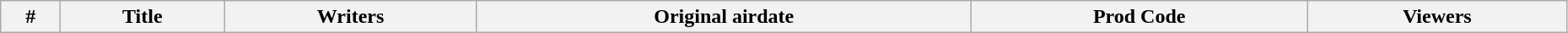<table class="wikitable plainrowheaders" style="width:98%;">
<tr>
<th width="40">#</th>
<th>Title</th>
<th>Writers</th>
<th>Original airdate</th>
<th>Prod Code</th>
<th>Viewers<br>






 
 
 
 
 
 
 





 
 











 
 
 
 
 
 
 
 
</th>
</tr>
</table>
